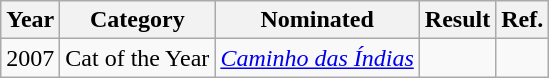<table class="wikitable">
<tr>
<th>Year</th>
<th>Category</th>
<th>Nominated</th>
<th>Result</th>
<th>Ref.</th>
</tr>
<tr>
<td>2007</td>
<td>Cat of the Year</td>
<td style="text-align: center;"><em><a href='#'>Caminho das Índias</a></em></td>
<td></td>
</tr>
</table>
